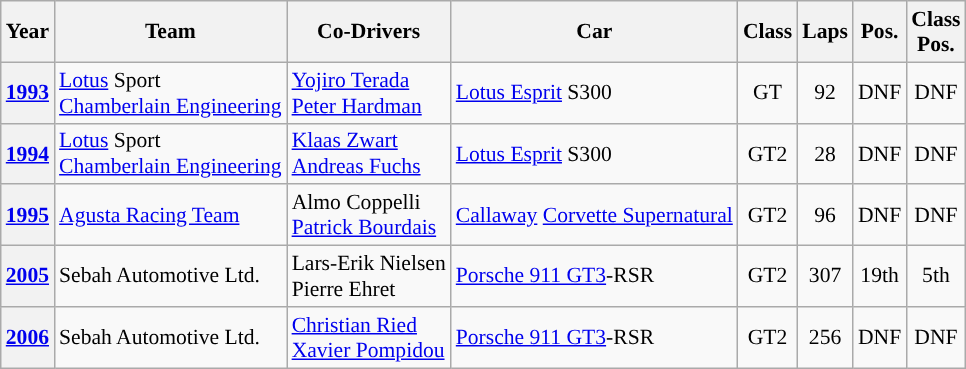<table class="wikitable" style="text-align:center; font-size:90%">
<tr>
<th>Year</th>
<th>Team</th>
<th>Co-Drivers</th>
<th>Car</th>
<th>Class</th>
<th>Laps</th>
<th>Pos.</th>
<th>Class<br>Pos.</th>
</tr>
<tr>
<th><a href='#'>1993</a></th>
<td align="left"> <a href='#'>Lotus</a> Sport<br> <a href='#'>Chamberlain Engineering</a></td>
<td align="left"> <a href='#'>Yojiro Terada</a><br> <a href='#'>Peter Hardman</a></td>
<td align="left"><a href='#'>Lotus Esprit</a> S300</td>
<td>GT</td>
<td>92</td>
<td>DNF</td>
<td>DNF</td>
</tr>
<tr>
<th><a href='#'>1994</a></th>
<td align="left"> <a href='#'>Lotus</a> Sport<br> <a href='#'>Chamberlain Engineering</a></td>
<td align="left"> <a href='#'>Klaas Zwart</a><br> <a href='#'>Andreas Fuchs</a></td>
<td align="left"><a href='#'>Lotus Esprit</a> S300</td>
<td>GT2</td>
<td>28</td>
<td>DNF</td>
<td>DNF</td>
</tr>
<tr>
<th><a href='#'>1995</a></th>
<td align="left"> <a href='#'>Agusta Racing Team</a></td>
<td align="left"> Almo Coppelli<br> <a href='#'>Patrick Bourdais</a></td>
<td align="left"><a href='#'>Callaway</a> <a href='#'>Corvette Supernatural</a></td>
<td>GT2</td>
<td>96</td>
<td>DNF</td>
<td>DNF</td>
</tr>
<tr>
<th><a href='#'>2005</a></th>
<td align="left"> Sebah Automotive Ltd.</td>
<td align="left"> Lars-Erik Nielsen<br> Pierre Ehret</td>
<td align="left"><a href='#'>Porsche 911 GT3</a>-RSR</td>
<td>GT2</td>
<td>307</td>
<td>19th</td>
<td>5th</td>
</tr>
<tr>
<th><a href='#'>2006</a></th>
<td align="left"> Sebah Automotive Ltd.</td>
<td align="left"> <a href='#'>Christian Ried</a><br> <a href='#'>Xavier Pompidou</a></td>
<td align="left"><a href='#'>Porsche 911 GT3</a>-RSR</td>
<td>GT2</td>
<td>256</td>
<td>DNF</td>
<td>DNF</td>
</tr>
</table>
